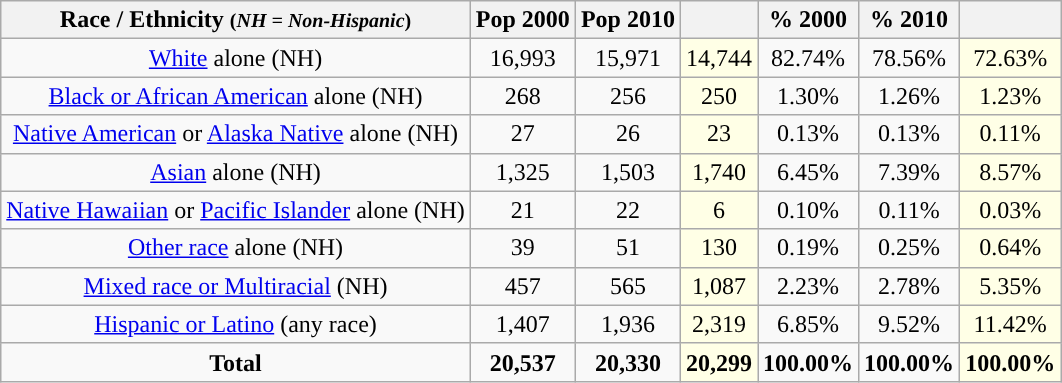<table class="wikitable" style="text-align:center;">
<tr>
<th>Race / Ethnicity <small>(<em>NH = Non-Hispanic</em>)</small></th>
<th>Pop 2000</th>
<th>Pop 2010</th>
<th></th>
<th>% 2000</th>
<th>% 2010</th>
<th></th>
</tr>
<tr>
<td><a href='#'>White</a> alone (NH)</td>
<td>16,993</td>
<td>15,971</td>
<td style='background: #ffffe6;'>14,744</td>
<td>82.74%</td>
<td>78.56%</td>
<td style='background: #ffffe6;'>72.63%</td>
</tr>
<tr>
<td><a href='#'>Black or African American</a> alone (NH)</td>
<td>268</td>
<td>256</td>
<td style='background: #ffffe6;'>250</td>
<td>1.30%</td>
<td>1.26%</td>
<td style='background: #ffffe6;'>1.23%</td>
</tr>
<tr>
<td><a href='#'>Native American</a> or <a href='#'>Alaska Native</a> alone (NH)</td>
<td>27</td>
<td>26</td>
<td style='background: #ffffe6;'>23</td>
<td>0.13%</td>
<td>0.13%</td>
<td style='background: #ffffe6;'>0.11%</td>
</tr>
<tr>
<td><a href='#'>Asian</a> alone (NH)</td>
<td>1,325</td>
<td>1,503</td>
<td style='background: #ffffe6;'>1,740</td>
<td>6.45%</td>
<td>7.39%</td>
<td style='background: #ffffe6;'>8.57%</td>
</tr>
<tr>
<td><a href='#'>Native Hawaiian</a> or <a href='#'>Pacific Islander</a> alone (NH)</td>
<td>21</td>
<td>22</td>
<td style='background: #ffffe6;'>6</td>
<td>0.10%</td>
<td>0.11%</td>
<td style='background: #ffffe6;'>0.03%</td>
</tr>
<tr>
<td><a href='#'>Other race</a> alone (NH)</td>
<td>39</td>
<td>51</td>
<td style='background: #ffffe6;'>130</td>
<td>0.19%</td>
<td>0.25%</td>
<td style='background: #ffffe6;'>0.64%</td>
</tr>
<tr>
<td><a href='#'>Mixed race or Multiracial</a> (NH)</td>
<td>457</td>
<td>565</td>
<td style='background: #ffffe6;'>1,087</td>
<td>2.23%</td>
<td>2.78%</td>
<td style='background: #ffffe6;'>5.35%</td>
</tr>
<tr>
<td><a href='#'>Hispanic or Latino</a> (any race)</td>
<td>1,407</td>
<td>1,936</td>
<td style='background: #ffffe6;'>2,319</td>
<td>6.85%</td>
<td>9.52%</td>
<td style='background: #ffffe6;'>11.42%</td>
</tr>
<tr>
<td><strong>Total</strong></td>
<td><strong>20,537</strong></td>
<td><strong>20,330</strong></td>
<td style='background: #ffffe6;'><strong>20,299</strong></td>
<td><strong>100.00%</strong></td>
<td><strong>100.00%</strong></td>
<td style='background: #ffffe6;'><strong>100.00%</strong></td>
</tr>
</table>
